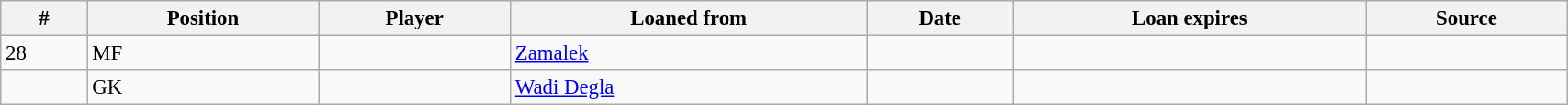<table class="wikitable sortable" style="width:90%; text-align:center; font-size:95%; text-align:left">
<tr>
<th>#</th>
<th>Position</th>
<th>Player</th>
<th>Loaned from</th>
<th>Date</th>
<th>Loan expires</th>
<th>Source</th>
</tr>
<tr>
<td>28</td>
<td>MF</td>
<td></td>
<td> <a href='#'>Zamalek</a></td>
<td></td>
<td></td>
<td></td>
</tr>
<tr>
<td></td>
<td>GK</td>
<td></td>
<td> <a href='#'>Wadi Degla</a></td>
<td></td>
<td></td>
<td></td>
</tr>
</table>
